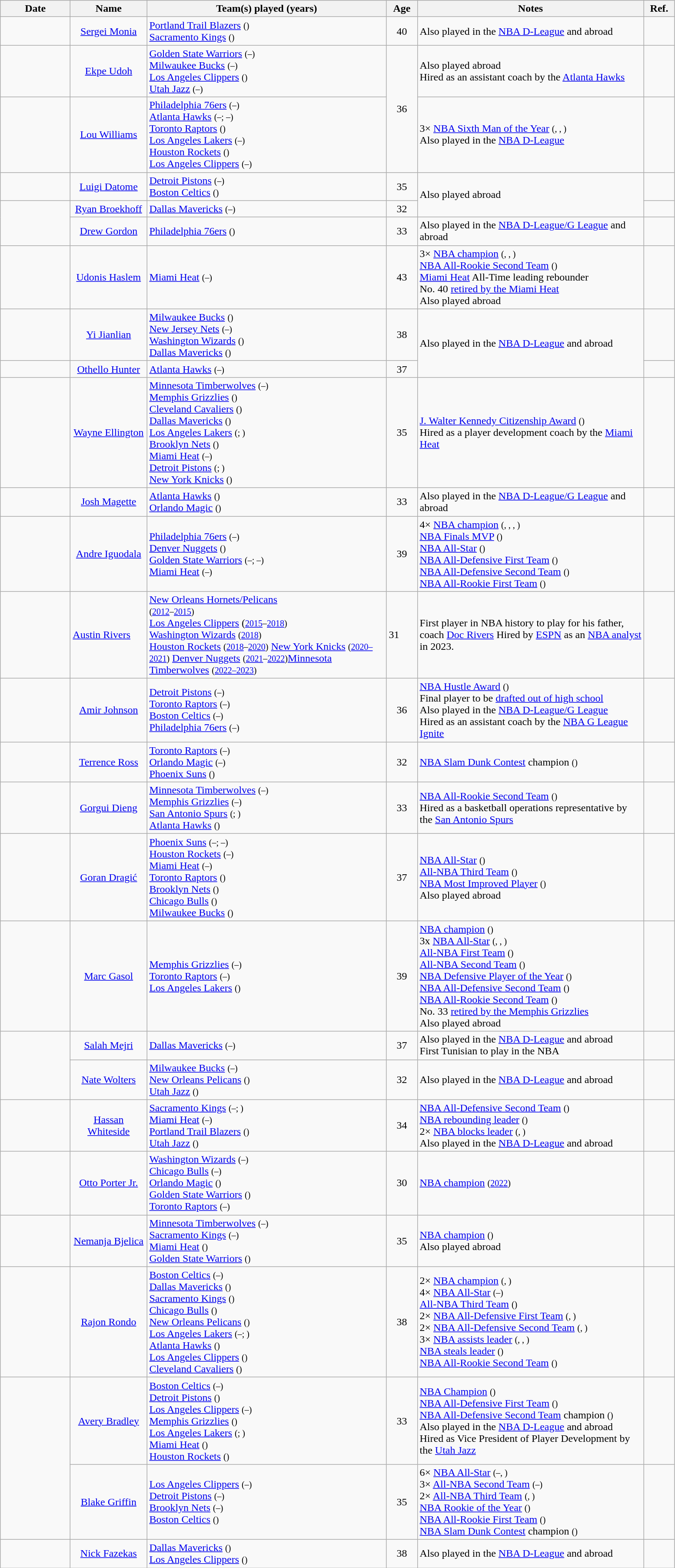<table class="wikitable sortable">
<tr>
<th style="width:100px" align="center">Date</th>
<th style="width:110px" align="center">Name</th>
<th style="width:360px" align="left">Team(s) played (years)</th>
<th style="width:40px" align="center">Age</th>
<th style="width:340px" align="left">Notes</th>
<th style="width:40px" align="center">Ref.</th>
</tr>
<tr>
<td></td>
<td align="center"><a href='#'>Sergei Monia</a></td>
<td><a href='#'>Portland Trail Blazers</a> <small>()</small><br><a href='#'>Sacramento Kings</a> <small>()</small></td>
<td align="center">40</td>
<td>Also played in the <a href='#'>NBA D-League</a> and abroad</td>
<td align="center"></td>
</tr>
<tr>
<td></td>
<td align="center"><a href='#'>Ekpe Udoh</a></td>
<td><a href='#'>Golden State Warriors</a> <small>(–)</small><br><a href='#'>Milwaukee Bucks</a> <small>(–)</small><br><a href='#'>Los Angeles Clippers</a> <small>()</small><br><a href='#'>Utah Jazz</a> <small>(–)</small></td>
<td rowspan=2 align="center">36</td>
<td>Also played abroad<br>Hired as an assistant coach by the <a href='#'>Atlanta Hawks</a></td>
<td align="center"></td>
</tr>
<tr>
<td></td>
<td align="center"><a href='#'>Lou Williams</a></td>
<td><a href='#'>Philadelphia 76ers</a> <small>(–)</small><br><a href='#'>Atlanta Hawks</a> <small>(–; –)</small><br><a href='#'>Toronto Raptors</a> <small>()</small><br><a href='#'>Los Angeles Lakers</a> <small>(–)</small><br><a href='#'>Houston Rockets</a> <small>()</small><br><a href='#'>Los Angeles Clippers</a> <small>(–)</small></td>
<td>3× <a href='#'>NBA Sixth Man of the Year</a> <small>(, , )</small><br>Also played in the <a href='#'>NBA D-League</a></td>
<td align="center"></td>
</tr>
<tr>
<td></td>
<td align="center"><a href='#'>Luigi Datome</a></td>
<td><a href='#'>Detroit Pistons</a> <small>(–)</small><br><a href='#'>Boston Celtics</a> <small>()</small></td>
<td align="center">35</td>
<td rowspan=2>Also played abroad</td>
<td align="center"></td>
</tr>
<tr>
<td rowspan=2></td>
<td align="center"><a href='#'>Ryan Broekhoff</a></td>
<td><a href='#'>Dallas Mavericks</a> <small>(–)</small></td>
<td align="center">32</td>
<td align="center"></td>
</tr>
<tr>
<td align="center"><a href='#'>Drew Gordon</a></td>
<td><a href='#'>Philadelphia 76ers</a> <small>()</small></td>
<td align="center">33</td>
<td>Also played in the <a href='#'>NBA D-League/G League</a> and abroad</td>
<td align="center"></td>
</tr>
<tr>
<td></td>
<td align="center"><a href='#'>Udonis Haslem</a></td>
<td><a href='#'>Miami Heat</a> <small>(–)</small></td>
<td align="center">43</td>
<td>3× <a href='#'>NBA champion</a> <small>(, , )</small><br><a href='#'>NBA All-Rookie Second Team</a> <small>()</small><br><a href='#'>Miami Heat</a> All-Time leading rebounder<br>No. 40 <a href='#'>retired by the Miami Heat</a><br>Also played abroad</td>
<td align="center"></td>
</tr>
<tr>
<td></td>
<td align="center"><a href='#'>Yi Jianlian</a></td>
<td><a href='#'>Milwaukee Bucks</a> <small>()</small><br><a href='#'>New Jersey Nets</a> <small>(–)</small><br><a href='#'>Washington Wizards</a> <small>()</small><br><a href='#'>Dallas Mavericks</a> <small>()</small></td>
<td align="center">38</td>
<td rowspan=2>Also played in the <a href='#'>NBA D-League</a> and abroad</td>
<td align="center"></td>
</tr>
<tr>
<td></td>
<td align="center"><a href='#'>Othello Hunter</a></td>
<td><a href='#'>Atlanta Hawks</a> <small>(–)</small></td>
<td align="center">37</td>
<td align="center"></td>
</tr>
<tr>
<td></td>
<td align="center"><a href='#'>Wayne Ellington</a></td>
<td><a href='#'>Minnesota Timberwolves</a> <small>(–)</small><br><a href='#'>Memphis Grizzlies</a> <small>()</small><br><a href='#'>Cleveland Cavaliers</a> <small>()</small><br><a href='#'>Dallas Mavericks</a> <small>()</small><br><a href='#'>Los Angeles Lakers</a> <small>(; )</small><br><a href='#'>Brooklyn Nets</a> <small>()</small><br><a href='#'>Miami Heat</a> <small>(–)</small><br><a href='#'>Detroit Pistons</a> <small>(; )</small><br><a href='#'>New York Knicks</a> <small>()</small></td>
<td align="center">35</td>
<td><a href='#'>J. Walter Kennedy Citizenship Award</a> <small>()</small><br>Hired as a player development coach by the <a href='#'>Miami Heat</a></td>
<td align="center"></td>
</tr>
<tr>
<td></td>
<td align="center"><a href='#'>Josh Magette</a></td>
<td><a href='#'>Atlanta Hawks</a> <small>()</small><br><a href='#'>Orlando Magic</a> <small>()</small></td>
<td align="center">33</td>
<td>Also played in the <a href='#'>NBA D-League/G League</a> and abroad</td>
<td align="center"></td>
</tr>
<tr>
<td></td>
<td align="center"><a href='#'>Andre Iguodala</a></td>
<td><a href='#'>Philadelphia 76ers</a> <small>(–)</small><br><a href='#'>Denver Nuggets</a> <small>()</small><br><a href='#'>Golden State Warriors</a> <small>(–; –)</small><br><a href='#'>Miami Heat</a> <small>(–)</small></td>
<td align="center">39</td>
<td>4× <a href='#'>NBA champion</a> <small>(, , , )</small><br><a href='#'>NBA Finals MVP</a> <small>()</small><br><a href='#'>NBA All-Star</a> <small>()</small><br><a href='#'>NBA All-Defensive First Team</a> <small>()</small><br><a href='#'>NBA All-Defensive Second Team</a> <small>()</small><br><a href='#'>NBA All-Rookie First Team</a> <small>()</small></td>
<td align="center"></td>
</tr>
<tr>
<td></td>
<td><a href='#'>Austin Rivers</a></td>
<td><a href='#'>New Orleans Hornets/Pelicans</a><br><small>(<a href='#'>2012</a>–<a href='#'>2015</a>)</small><br><a href='#'>Los Angeles Clippers</a> 
(<small><a href='#'>2015</a>–<a href='#'>2018</a>)</small><br><a href='#'>Washington Wizards</a> <small>(<a href='#'>2018</a>)</small><br><a href='#'>Houston Rockets</a> <small>(<a href='#'>2018</a>–<a href='#'>2020</a>)</small>  <a href='#'>New York Knicks</a> <small>(<a href='#'>2020–2021</a>)</small> <a href='#'>Denver Nuggets</a> <small>(<a href='#'>2021</a>–<a href='#'>2022</a>)</small><a href='#'>Minnesota Timberwolves</a> <small>(<a href='#'>2022–2023</a>)</small></td>
<td>31</td>
<td>First player in NBA history to play for his father, coach <a href='#'>Doc Rivers</a> Hired by <a href='#'>ESPN</a> as an <a href='#'>NBA analyst</a> in 2023.</td>
<td></td>
</tr>
<tr>
<td></td>
<td align="center"><a href='#'>Amir Johnson</a></td>
<td><a href='#'>Detroit Pistons</a> <small>(–)</small><br><a href='#'>Toronto Raptors</a> <small>(–)</small><br><a href='#'>Boston Celtics</a> <small>(–)</small><br><a href='#'>Philadelphia 76ers</a> <small>(–)</small></td>
<td align="center">36</td>
<td><a href='#'>NBA Hustle Award</a> <small>()</small><br>Final player to be <a href='#'>drafted out of high school</a><br>Also played in the <a href='#'>NBA D-League/G League</a><br>Hired as an assistant coach by the <a href='#'>NBA G League Ignite</a></td>
<td align="center"></td>
</tr>
<tr>
<td></td>
<td align="center"><a href='#'>Terrence Ross</a></td>
<td><a href='#'>Toronto Raptors</a> <small>(–)</small><br><a href='#'>Orlando Magic</a> <small>(–)</small><br><a href='#'>Phoenix Suns</a> <small>()</small></td>
<td align="center">32</td>
<td><a href='#'>NBA Slam Dunk Contest</a> champion <small>()</small></td>
<td align="center"></td>
</tr>
<tr>
<td></td>
<td align="center"><a href='#'>Gorgui Dieng</a></td>
<td><a href='#'>Minnesota Timberwolves</a> <small>(–)</small><br><a href='#'>Memphis Grizzlies</a> <small>(–)</small><br><a href='#'>San Antonio Spurs</a> <small>(; )</small><br><a href='#'>Atlanta Hawks</a> <small>()</small></td>
<td align="center">33</td>
<td><a href='#'>NBA All-Rookie Second Team</a> <small>()</small><br>Hired as a basketball operations representative by the <a href='#'>San Antonio Spurs</a></td>
<td align="center"></td>
</tr>
<tr>
<td></td>
<td align="center"><a href='#'>Goran Dragić</a></td>
<td><a href='#'>Phoenix Suns</a> <small>(–; –)</small><br><a href='#'>Houston Rockets</a> <small>(–)</small><br><a href='#'>Miami Heat</a> <small>(–)</small><br><a href='#'>Toronto Raptors</a> <small>()</small><br><a href='#'>Brooklyn Nets</a> <small>()</small><br><a href='#'>Chicago Bulls</a> <small>()</small><br><a href='#'>Milwaukee Bucks</a> <small>()</small></td>
<td align="center">37</td>
<td><a href='#'>NBA All-Star</a> <small>()</small><br><a href='#'>All-NBA Third Team</a> <small>()</small><br><a href='#'>NBA Most Improved Player</a> <small>()</small><br>Also played abroad</td>
<td align="center"></td>
</tr>
<tr>
<td></td>
<td align="center"><a href='#'>Marc Gasol</a></td>
<td><a href='#'>Memphis Grizzlies</a> <small>(–)</small><br><a href='#'>Toronto Raptors</a> <small>(–)</small><br><a href='#'>Los Angeles Lakers</a> <small>()</small></td>
<td align="center">39</td>
<td><a href='#'>NBA champion</a> <small>()</small><br>3x <a href='#'>NBA All-Star</a> <small>(, , )</small><br><a href='#'>All-NBA First Team</a> <small>()</small><br><a href='#'>All-NBA Second Team</a> <small>()</small><br><a href='#'>NBA Defensive Player of the Year</a> <small>()</small><br><a href='#'>NBA All-Defensive Second Team</a> <small>()</small><br><a href='#'>NBA All-Rookie Second Team</a> <small>()</small><br>No. 33 <a href='#'>retired by the Memphis Grizzlies</a><br>Also played abroad</td>
<td align="center"></td>
</tr>
<tr>
<td rowspan=2 align="center"></td>
<td align="center"><a href='#'>Salah Mejri</a></td>
<td><a href='#'>Dallas Mavericks</a> <small>(–)</small></td>
<td align="center">37</td>
<td>Also played in the <a href='#'>NBA D-League</a> and abroad<br>First Tunisian to play in the NBA</td>
<td align="center"></td>
</tr>
<tr>
<td align="center"><a href='#'>Nate Wolters</a></td>
<td><a href='#'>Milwaukee Bucks</a> <small>(–)</small><br><a href='#'>New Orleans Pelicans</a> <small>()</small><br><a href='#'>Utah Jazz</a> <small>()</small></td>
<td align="center">32</td>
<td>Also played in the <a href='#'>NBA D-League</a> and abroad</td>
<td align="center"></td>
</tr>
<tr>
<td></td>
<td align="center"><a href='#'>Hassan Whiteside</a></td>
<td><a href='#'>Sacramento Kings</a> <small>(–; )</small><br><a href='#'>Miami Heat</a> <small>(–)</small><br><a href='#'>Portland Trail Blazers</a> <small>()</small><br><a href='#'>Utah Jazz</a> <small>()</small></td>
<td align="center">34</td>
<td><a href='#'>NBA All-Defensive Second Team</a> <small>()</small><br><a href='#'>NBA rebounding leader</a> <small>()</small><br>2× <a href='#'>NBA blocks leader</a> <small>(, )</small><br>Also played in the <a href='#'>NBA D-League</a> and abroad</td>
<td align="center"></td>
</tr>
<tr>
<td></td>
<td align="center"><a href='#'>Otto Porter Jr.</a></td>
<td><a href='#'>Washington Wizards</a> <small>(–)</small><br><a href='#'>Chicago Bulls</a> <small>(–)</small><br><a href='#'>Orlando Magic</a> <small>()</small><br><a href='#'>Golden State Warriors</a> <small>()</small><br><a href='#'>Toronto Raptors</a> <small>(–)</small></td>
<td align="center">30</td>
<td><a href='#'>NBA champion</a> <small>(<a href='#'>2022</a>)</small></td>
<td align="center"></td>
</tr>
<tr>
<td></td>
<td align="center"><a href='#'>Nemanja Bjelica</a></td>
<td><a href='#'>Minnesota Timberwolves</a> <small>(–)</small><br><a href='#'>Sacramento Kings</a> <small>(–)</small><br><a href='#'>Miami Heat</a> <small>()</small><br><a href='#'>Golden State Warriors</a> <small>()</small></td>
<td align="center">35</td>
<td><a href='#'>NBA champion</a> <small>()</small><br>Also played abroad</td>
<td align="center"></td>
</tr>
<tr>
<td></td>
<td align="center"><a href='#'>Rajon Rondo</a></td>
<td><a href='#'>Boston Celtics</a> <small>(–)</small><br><a href='#'>Dallas Mavericks</a> <small>()</small><br><a href='#'>Sacramento Kings</a> <small>()</small><br><a href='#'>Chicago Bulls</a> <small>()</small><br><a href='#'>New Orleans Pelicans</a> <small>()</small><br><a href='#'>Los Angeles Lakers</a> <small>(–; )</small><br><a href='#'>Atlanta Hawks</a> <small>()</small><br><a href='#'>Los Angeles Clippers</a> <small>()</small><br><a href='#'>Cleveland Cavaliers</a> <small>()</small></td>
<td align="center">38</td>
<td>2× <a href='#'>NBA champion</a> <small>(, )</small><br>4× <a href='#'>NBA All-Star</a> <small>(–)</small><br><a href='#'>All-NBA Third Team</a> <small>()</small><br>2× <a href='#'>NBA All-Defensive First Team</a> <small>(, )</small><br>2× <a href='#'>NBA All-Defensive Second Team</a> <small>(, )</small><br>3× <a href='#'>NBA assists leader</a> <small>(, , )</small><br><a href='#'>NBA steals leader</a> <small>()</small><br><a href='#'>NBA All-Rookie Second Team</a> <small>()</small></td>
<td align="center"></td>
</tr>
<tr>
<td rowspan=2></td>
<td align="center"><a href='#'>Avery Bradley</a></td>
<td><a href='#'>Boston Celtics</a> <small>(–)</small><br><a href='#'>Detroit Pistons</a> <small>()</small><br><a href='#'>Los Angeles Clippers</a> <small>(–)</small><br><a href='#'>Memphis Grizzlies</a> <small>()</small><br><a href='#'>Los Angeles Lakers</a> <small>(; )</small><br><a href='#'>Miami Heat</a> <small>()</small><br><a href='#'>Houston Rockets</a> <small>()</small></td>
<td align="center">33</td>
<td><a href='#'>NBA Champion</a> <small>()</small><br><a href='#'>NBA All-Defensive First Team</a> <small>()</small><br><a href='#'>NBA All-Defensive Second Team</a> champion <small>()</small><br>Also played in the <a href='#'>NBA D-League</a> and abroad<br>Hired as Vice President of Player Development by the <a href='#'>Utah Jazz</a></td>
<td align="center"></td>
</tr>
<tr>
<td align="center"><a href='#'>Blake Griffin</a></td>
<td><a href='#'>Los Angeles Clippers</a> <small>(–)</small><br><a href='#'>Detroit Pistons</a> <small>(–)</small><br><a href='#'>Brooklyn Nets</a> <small>(–)</small><br><a href='#'>Boston Celtics</a> <small>()</small></td>
<td align="center">35</td>
<td>6× <a href='#'>NBA All-Star</a> <small>(–, )</small><br>3× <a href='#'>All-NBA Second Team</a> <small>(–)</small><br>2× <a href='#'>All-NBA Third Team</a> <small>(, )</small><br><a href='#'>NBA Rookie of the Year</a> <small>()</small><br><a href='#'>NBA All-Rookie First Team</a> <small>()</small><br><a href='#'>NBA Slam Dunk Contest</a> champion <small>()</small></td>
<td align="center"></td>
</tr>
<tr>
<td></td>
<td align="center"><a href='#'>Nick Fazekas</a></td>
<td><a href='#'>Dallas Mavericks</a> <small>()</small><br><a href='#'>Los Angeles Clippers</a> <small>()</small></td>
<td align="center">38</td>
<td>Also played in the <a href='#'>NBA D-League</a> and abroad</td>
<td align="center"></td>
</tr>
</table>
